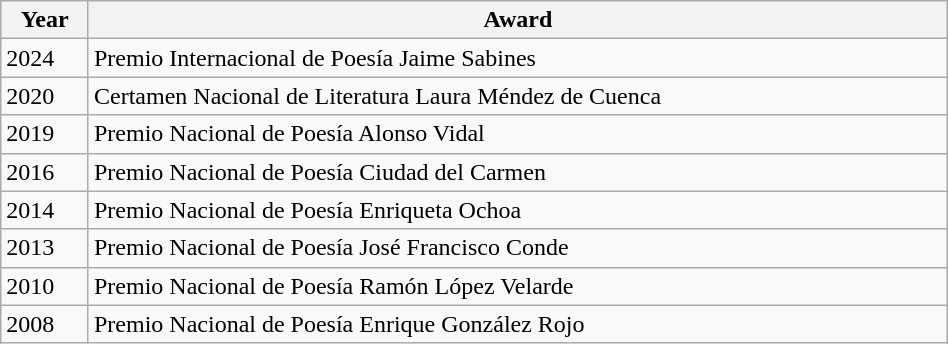<table class="wikitable mw-collapsible " style="width:50%;">
<tr>
<th>Year</th>
<th>Award</th>
</tr>
<tr>
<td>2024</td>
<td>Premio Internacional de Poesía Jaime Sabines </td>
</tr>
<tr>
<td>2020</td>
<td>Certamen Nacional de Literatura Laura Méndez de Cuenca </td>
</tr>
<tr>
<td>2019</td>
<td>Premio Nacional de Poesía Alonso Vidal </td>
</tr>
<tr>
<td>2016</td>
<td>Premio Nacional de Poesía Ciudad del Carmen</td>
</tr>
<tr>
<td>2014</td>
<td>Premio Nacional de Poesía Enriqueta Ochoa </td>
</tr>
<tr>
<td>2013</td>
<td>Premio Nacional de Poesía José Francisco Conde</td>
</tr>
<tr>
<td>2010</td>
<td>Premio Nacional de Poesía Ramón López Velarde</td>
</tr>
<tr>
<td>2008</td>
<td>Premio Nacional de Poesía Enrique González Rojo</td>
</tr>
</table>
